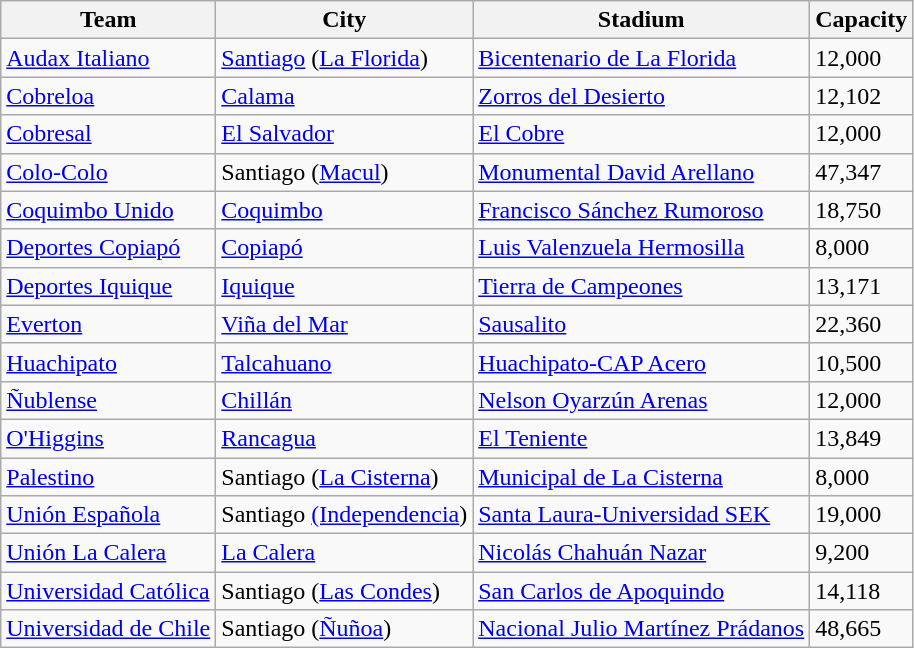<table class="wikitable sortable">
<tr>
<th>Team</th>
<th>City</th>
<th>Stadium</th>
<th>Capacity</th>
</tr>
<tr>
<td><a href='#'>Audax Italiano</a></td>
<td><a href='#'>Santiago</a> (<a href='#'>La Florida</a>)</td>
<td><a href='#'>Bicentenario de La Florida</a></td>
<td>12,000</td>
</tr>
<tr>
<td><a href='#'>Cobreloa</a></td>
<td><a href='#'>Calama</a></td>
<td><a href='#'>Zorros del Desierto</a></td>
<td>12,102</td>
</tr>
<tr>
<td><a href='#'>Cobresal</a></td>
<td><a href='#'>El Salvador</a></td>
<td><a href='#'>El Cobre</a></td>
<td>12,000</td>
</tr>
<tr>
<td><a href='#'>Colo-Colo</a></td>
<td>Santiago (<a href='#'>Macul</a>)</td>
<td><a href='#'>Monumental David Arellano</a></td>
<td>47,347</td>
</tr>
<tr>
<td><a href='#'>Coquimbo Unido</a></td>
<td><a href='#'>Coquimbo</a></td>
<td><a href='#'>Francisco Sánchez Rumoroso</a></td>
<td>18,750</td>
</tr>
<tr>
<td><a href='#'>Deportes Copiapó</a></td>
<td><a href='#'>Copiapó</a></td>
<td><a href='#'>Luis Valenzuela Hermosilla</a></td>
<td>8,000</td>
</tr>
<tr>
<td><a href='#'>Deportes Iquique</a></td>
<td><a href='#'>Iquique</a></td>
<td><a href='#'>Tierra de Campeones</a></td>
<td>13,171</td>
</tr>
<tr>
<td><a href='#'>Everton</a></td>
<td><a href='#'>Viña del Mar</a></td>
<td><a href='#'>Sausalito</a></td>
<td>22,360</td>
</tr>
<tr>
<td><a href='#'>Huachipato</a></td>
<td><a href='#'>Talcahuano</a></td>
<td><a href='#'>Huachipato-CAP Acero</a></td>
<td>10,500</td>
</tr>
<tr>
<td><a href='#'>Ñublense</a></td>
<td><a href='#'>Chillán</a></td>
<td><a href='#'>Nelson Oyarzún Arenas</a></td>
<td>12,000</td>
</tr>
<tr>
<td><a href='#'>O'Higgins</a></td>
<td><a href='#'>Rancagua</a></td>
<td><a href='#'>El Teniente</a></td>
<td>13,849</td>
</tr>
<tr>
<td><a href='#'>Palestino</a></td>
<td>Santiago (<a href='#'>La Cisterna</a>)</td>
<td><a href='#'>Municipal de La Cisterna</a></td>
<td>8,000</td>
</tr>
<tr>
<td><a href='#'>Unión Española</a></td>
<td>Santiago <a href='#'>(Independencia</a>)</td>
<td><a href='#'>Santa Laura-Universidad SEK</a></td>
<td>19,000</td>
</tr>
<tr>
<td><a href='#'>Unión La Calera</a></td>
<td><a href='#'>La Calera</a></td>
<td><a href='#'>Nicolás Chahuán Nazar</a></td>
<td>9,200</td>
</tr>
<tr>
<td><a href='#'>Universidad Católica</a></td>
<td>Santiago (<a href='#'>Las Condes</a>)</td>
<td><a href='#'>San Carlos de Apoquindo</a></td>
<td>14,118</td>
</tr>
<tr>
<td><a href='#'>Universidad de Chile</a></td>
<td>Santiago (<a href='#'>Ñuñoa</a>)</td>
<td><a href='#'>Nacional Julio Martínez Prádanos</a></td>
<td>48,665</td>
</tr>
</table>
